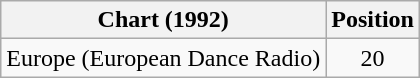<table class="wikitable">
<tr>
<th>Chart (1992)</th>
<th>Position</th>
</tr>
<tr>
<td>Europe (European Dance Radio)</td>
<td style="text-align:center;">20</td>
</tr>
</table>
